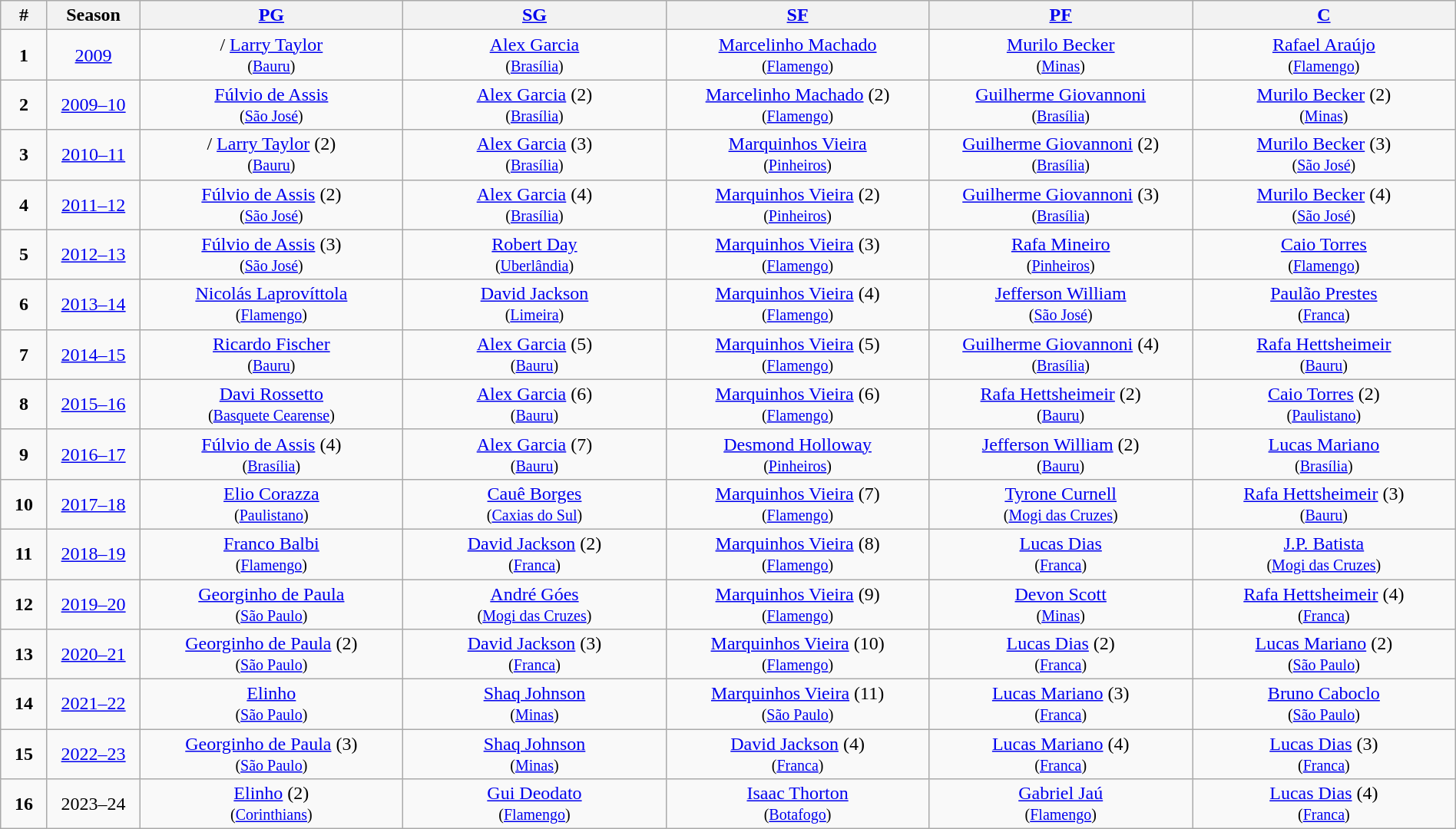<table class="wikitable" style="text-align:center; width:100%">
<tr>
<th width=3%>#</th>
<th width=6%>Season</th>
<th width=17%><a href='#'>PG</a></th>
<th width=17%><a href='#'>SG</a></th>
<th width=17%><a href='#'>SF</a></th>
<th width=17%><a href='#'>PF</a></th>
<th width=17%><a href='#'>C</a></th>
</tr>
<tr>
<td><strong>1</strong></td>
<td><a href='#'>2009</a></td>
<td>/ <a href='#'>Larry Taylor</a><br><small>(<a href='#'>Bauru</a>)</small></td>
<td> <a href='#'>Alex Garcia</a><br><small>(<a href='#'>Brasília</a>)</small></td>
<td> <a href='#'>Marcelinho Machado</a><br><small>(<a href='#'>Flamengo</a>)</small></td>
<td> <a href='#'>Murilo Becker</a><br><small>(<a href='#'>Minas</a>)</small></td>
<td> <a href='#'>Rafael Araújo</a><br><small>(<a href='#'>Flamengo</a>)</small></td>
</tr>
<tr>
<td><strong>2</strong></td>
<td><a href='#'>2009–10</a></td>
<td> <a href='#'>Fúlvio de Assis</a><br><small>(<a href='#'>São José</a>)</small></td>
<td> <a href='#'>Alex Garcia</a> (2)<br><small>(<a href='#'>Brasília</a>)</small></td>
<td> <a href='#'>Marcelinho Machado</a> (2)<br><small>(<a href='#'>Flamengo</a>)</small></td>
<td> <a href='#'>Guilherme Giovannoni</a><br><small>(<a href='#'>Brasília</a>)</small></td>
<td> <a href='#'>Murilo Becker</a> (2)<br><small>(<a href='#'>Minas</a>)</small></td>
</tr>
<tr>
<td><strong>3</strong></td>
<td><a href='#'>2010–11</a></td>
<td>/ <a href='#'>Larry Taylor</a> (2) <br><small>(<a href='#'>Bauru</a>)</small></td>
<td> <a href='#'>Alex Garcia</a> (3)<br><small>(<a href='#'>Brasília</a>)</small></td>
<td> <a href='#'>Marquinhos Vieira</a><br><small>(<a href='#'>Pinheiros</a>)</small></td>
<td> <a href='#'>Guilherme Giovannoni</a> (2)<br><small>(<a href='#'>Brasília</a>)</small></td>
<td> <a href='#'>Murilo Becker</a> (3)<br><small>(<a href='#'>São José</a>)</small></td>
</tr>
<tr>
<td><strong>4</strong></td>
<td><a href='#'>2011–12</a></td>
<td> <a href='#'>Fúlvio de Assis</a> (2)<br><small>(<a href='#'>São José</a>)</small></td>
<td> <a href='#'>Alex Garcia</a> (4)<br><small>(<a href='#'>Brasília</a>)</small></td>
<td> <a href='#'>Marquinhos Vieira</a> (2)<br><small>(<a href='#'>Pinheiros</a>)</small></td>
<td> <a href='#'>Guilherme Giovannoni</a> (3)<br><small>(<a href='#'>Brasília</a>)</small></td>
<td> <a href='#'>Murilo Becker</a> (4)<br><small>(<a href='#'>São José</a>)</small></td>
</tr>
<tr>
<td><strong>5</strong></td>
<td><a href='#'>2012–13</a></td>
<td> <a href='#'>Fúlvio de Assis</a> (3)<br><small>(<a href='#'>São José</a>)</small></td>
<td> <a href='#'>Robert Day</a><br><small>(<a href='#'>Uberlândia</a>)</small></td>
<td> <a href='#'>Marquinhos Vieira</a> (3)<br><small>(<a href='#'>Flamengo</a>)</small></td>
<td> <a href='#'>Rafa Mineiro</a><br><small>(<a href='#'>Pinheiros</a>)</small></td>
<td> <a href='#'>Caio Torres</a><br><small>(<a href='#'>Flamengo</a>)</small></td>
</tr>
<tr>
<td><strong>6</strong></td>
<td><a href='#'>2013–14</a></td>
<td> <a href='#'>Nicolás Laprovíttola</a><br><small>(<a href='#'>Flamengo</a>)</small></td>
<td> <a href='#'>David Jackson</a><br><small>(<a href='#'>Limeira</a>)</small></td>
<td> <a href='#'>Marquinhos Vieira</a> (4)<br><small>(<a href='#'>Flamengo</a>)</small></td>
<td> <a href='#'>Jefferson William</a><br><small>(<a href='#'>São José</a>)</small></td>
<td> <a href='#'>Paulão Prestes</a><br><small>(<a href='#'>Franca</a>)</small></td>
</tr>
<tr>
<td><strong>7</strong></td>
<td><a href='#'>2014–15</a></td>
<td> <a href='#'>Ricardo Fischer</a><br><small>(<a href='#'>Bauru</a>)</small></td>
<td> <a href='#'>Alex Garcia</a> (5)<br><small>(<a href='#'>Bauru</a>)</small></td>
<td> <a href='#'>Marquinhos Vieira</a> (5)<br><small>(<a href='#'>Flamengo</a>)</small></td>
<td> <a href='#'>Guilherme Giovannoni</a> (4)<br><small>(<a href='#'>Brasília</a>)</small></td>
<td> <a href='#'>Rafa Hettsheimeir</a><br><small>(<a href='#'>Bauru</a>)</small></td>
</tr>
<tr>
<td><strong>8</strong></td>
<td><a href='#'>2015–16</a></td>
<td> <a href='#'>Davi Rossetto</a><br><small>(<a href='#'>Basquete Cearense</a>)</small></td>
<td> <a href='#'>Alex Garcia</a> (6)<br><small>(<a href='#'>Bauru</a>)</small></td>
<td> <a href='#'>Marquinhos Vieira</a> (6)<br><small>(<a href='#'>Flamengo</a>)</small></td>
<td> <a href='#'>Rafa Hettsheimeir</a> (2)<br><small>(<a href='#'>Bauru</a>)</small></td>
<td> <a href='#'>Caio Torres</a> (2)<br><small>(<a href='#'>Paulistano</a>)</small></td>
</tr>
<tr>
<td><strong>9</strong></td>
<td><a href='#'>2016–17</a></td>
<td> <a href='#'>Fúlvio de Assis</a> (4)<br><small>(<a href='#'>Brasília</a>)</small></td>
<td> <a href='#'>Alex Garcia</a> (7)<br><small>(<a href='#'>Bauru</a>)</small></td>
<td> <a href='#'>Desmond Holloway</a><br><small>(<a href='#'>Pinheiros</a>)</small></td>
<td> <a href='#'>Jefferson William</a> (2)<br><small>(<a href='#'>Bauru</a>)</small></td>
<td> <a href='#'>Lucas Mariano</a><br><small>(<a href='#'>Brasília</a>)</small></td>
</tr>
<tr>
<td><strong>10</strong></td>
<td><a href='#'>2017–18</a></td>
<td> <a href='#'>Elio Corazza</a><br><small>(<a href='#'>Paulistano</a>)</small></td>
<td> <a href='#'>Cauê Borges</a><br><small>(<a href='#'>Caxias do Sul</a>)</small></td>
<td> <a href='#'>Marquinhos Vieira</a> (7)<br><small>(<a href='#'>Flamengo</a>)</small></td>
<td> <a href='#'>Tyrone Curnell</a><br><small>(<a href='#'>Mogi das Cruzes</a>)</small></td>
<td> <a href='#'>Rafa Hettsheimeir</a> (3)<br><small>(<a href='#'>Bauru</a>)</small></td>
</tr>
<tr>
<td><strong>11</strong></td>
<td><a href='#'>2018–19</a></td>
<td> <a href='#'>Franco Balbi</a><br><small>(<a href='#'>Flamengo</a>)</small></td>
<td> <a href='#'>David Jackson</a> (2)<br><small>(<a href='#'>Franca</a>)</small></td>
<td> <a href='#'>Marquinhos Vieira</a> (8)<br><small>(<a href='#'>Flamengo</a>)</small></td>
<td> <a href='#'>Lucas Dias</a><br><small>(<a href='#'>Franca</a>)</small></td>
<td> <a href='#'>J.P. Batista</a><br><small>(<a href='#'>Mogi das Cruzes</a>)</small></td>
</tr>
<tr>
<td><strong>12</strong></td>
<td><a href='#'>2019–20</a></td>
<td> <a href='#'>Georginho de Paula</a><br><small>(<a href='#'>São Paulo</a>)</small></td>
<td> <a href='#'>André Góes</a><br><small>(<a href='#'>Mogi das Cruzes</a>)</small></td>
<td> <a href='#'>Marquinhos Vieira</a> (9)<br><small>(<a href='#'>Flamengo</a>)</small></td>
<td> <a href='#'>Devon Scott</a><br><small>(<a href='#'>Minas</a>)</small></td>
<td> <a href='#'>Rafa Hettsheimeir</a> (4)<br><small>(<a href='#'>Franca</a>)</small></td>
</tr>
<tr>
<td><strong>13</strong></td>
<td><a href='#'>2020–21</a></td>
<td> <a href='#'>Georginho de Paula</a> (2)<br><small>(<a href='#'>São Paulo</a>)</small></td>
<td> <a href='#'>David Jackson</a> (3)<br><small>(<a href='#'>Franca</a>)</small></td>
<td> <a href='#'>Marquinhos Vieira</a> (10)<br><small>(<a href='#'>Flamengo</a>)</small></td>
<td> <a href='#'>Lucas Dias</a> (2)<br><small>(<a href='#'>Franca</a>)</small></td>
<td> <a href='#'>Lucas Mariano</a> (2)<br><small>(<a href='#'>São Paulo</a>)</small></td>
</tr>
<tr>
<td><strong>14</strong></td>
<td><a href='#'>2021–22</a></td>
<td> <a href='#'>Elinho</a><br><small>(<a href='#'>São Paulo</a>)</small></td>
<td> <a href='#'>Shaq Johnson</a><br><small>(<a href='#'>Minas</a>)</small></td>
<td> <a href='#'>Marquinhos Vieira</a> (11)<br><small>(<a href='#'>São Paulo</a>)</small></td>
<td> <a href='#'>Lucas Mariano</a> (3)<br><small>(<a href='#'>Franca</a>)</small></td>
<td> <a href='#'>Bruno Caboclo</a><br><small>(<a href='#'>São Paulo</a>)</small></td>
</tr>
<tr>
<td><strong>15</strong></td>
<td><a href='#'>2022–23</a></td>
<td> <a href='#'>Georginho de Paula</a> (3)<br><small>(<a href='#'>São Paulo</a>)</small></td>
<td> <a href='#'>Shaq Johnson</a><br><small>(<a href='#'>Minas</a>)</small></td>
<td> <a href='#'>David Jackson</a> (4)<br><small>(<a href='#'>Franca</a>)</small></td>
<td> <a href='#'>Lucas Mariano</a> (4)<br><small>(<a href='#'>Franca</a>)</small></td>
<td> <a href='#'>Lucas Dias</a> (3)<br><small>(<a href='#'>Franca</a>)</small></td>
</tr>
<tr>
<td><strong>16</strong></td>
<td>2023–24</td>
<td> <a href='#'>Elinho</a> (2)<br><small>(<a href='#'>Corinthians</a>)</small></td>
<td> <a href='#'>Gui Deodato</a><br><small>(<a href='#'>Flamengo</a>)</small></td>
<td> <a href='#'>Isaac Thorton</a><br><small>(<a href='#'>Botafogo</a>)</small></td>
<td> <a href='#'>Gabriel Jaú</a><br><small>(<a href='#'>Flamengo</a>)</small></td>
<td> <a href='#'>Lucas Dias</a> (4)<br><small>(<a href='#'>Franca</a>)</small></td>
</tr>
</table>
